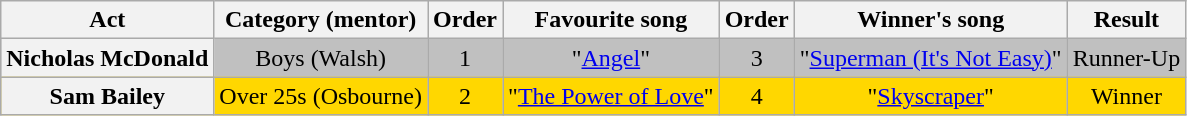<table class="wikitable plainrowheaders" style="text-align:center;">
<tr>
<th scope="col">Act</th>
<th scope="col">Category (mentor)</th>
<th scope="col">Order</th>
<th scope="col">Favourite song</th>
<th scope="col">Order</th>
<th scope="col">Winner's song</th>
<th scope="col">Result</th>
</tr>
<tr style="background:silver;">
<th scope="row">Nicholas McDonald</th>
<td>Boys (Walsh)</td>
<td>1</td>
<td>"<a href='#'>Angel</a>"</td>
<td>3</td>
<td>"<a href='#'>Superman (It's Not Easy)</a>"</td>
<td>Runner-Up</td>
</tr>
<tr style="background:gold;">
<th scope="row">Sam Bailey</th>
<td>Over 25s (Osbourne)</td>
<td>2</td>
<td>"<a href='#'>The Power of Love</a>"</td>
<td>4</td>
<td>"<a href='#'>Skyscraper</a>"</td>
<td>Winner</td>
</tr>
</table>
